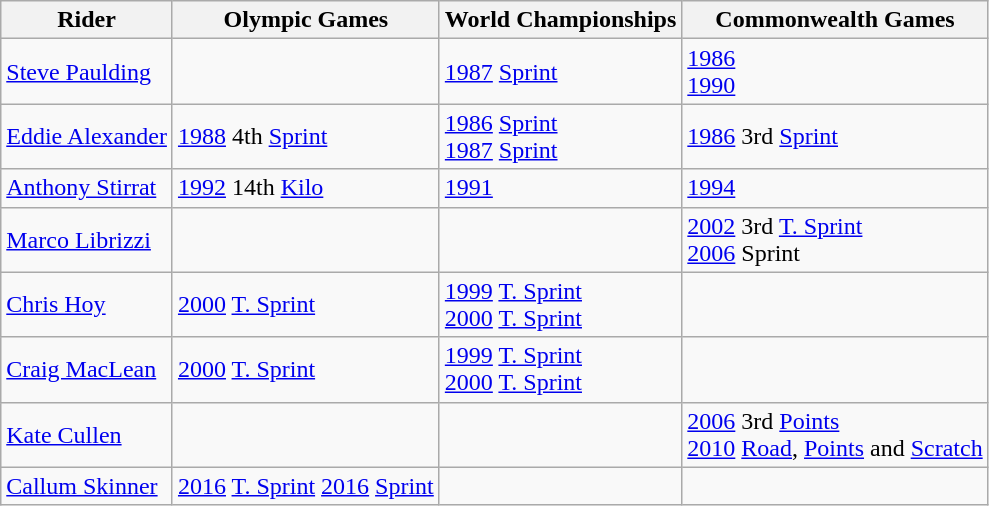<table class="wikitable">
<tr>
<th>Rider</th>
<th>Olympic Games</th>
<th>World Championships</th>
<th>Commonwealth Games</th>
</tr>
<tr>
<td><a href='#'>Steve Paulding</a></td>
<td></td>
<td><a href='#'>1987</a> <a href='#'>Sprint</a></td>
<td><a href='#'>1986</a> <br><a href='#'>1990</a></td>
</tr>
<tr>
<td><a href='#'>Eddie Alexander</a></td>
<td><a href='#'>1988</a> 4th <a href='#'>Sprint</a></td>
<td><a href='#'>1986</a> <a href='#'>Sprint</a>  <br> <a href='#'>1987</a> <a href='#'>Sprint</a></td>
<td><a href='#'>1986</a> 3rd  <a href='#'>Sprint</a></td>
</tr>
<tr>
<td><a href='#'>Anthony Stirrat</a></td>
<td><a href='#'>1992</a> 14th <a href='#'>Kilo</a></td>
<td><a href='#'>1991</a></td>
<td><a href='#'>1994</a></td>
</tr>
<tr>
<td><a href='#'>Marco Librizzi</a></td>
<td></td>
<td></td>
<td><a href='#'>2002</a> 3rd  <a href='#'>T. Sprint</a> <br><a href='#'>2006</a> Sprint</td>
</tr>
<tr>
<td><a href='#'>Chris Hoy</a></td>
<td><a href='#'>2000</a>  <a href='#'>T. Sprint</a></td>
<td><a href='#'>1999</a>  <a href='#'>T. Sprint</a>  <br> <a href='#'>2000</a>  <a href='#'>T. Sprint</a></td>
<td></td>
</tr>
<tr>
<td><a href='#'>Craig MacLean</a></td>
<td><a href='#'>2000</a>  <a href='#'>T. Sprint</a></td>
<td><a href='#'>1999</a>  <a href='#'>T. Sprint</a> <br> <a href='#'>2000</a>  <a href='#'>T. Sprint</a></td>
<td></td>
</tr>
<tr>
<td><a href='#'>Kate Cullen</a></td>
<td></td>
<td></td>
<td><a href='#'>2006</a> 3rd  <a href='#'>Points</a> <br>  <a href='#'>2010</a> <a href='#'>Road</a>, <a href='#'>Points</a> and <a href='#'>Scratch</a></td>
</tr>
<tr>
<td><a href='#'>Callum Skinner</a></td>
<td><a href='#'>2016</a>  <a href='#'>T. Sprint</a> <a href='#'>2016</a>  <a href='#'>Sprint</a></td>
<td></td>
</tr>
</table>
